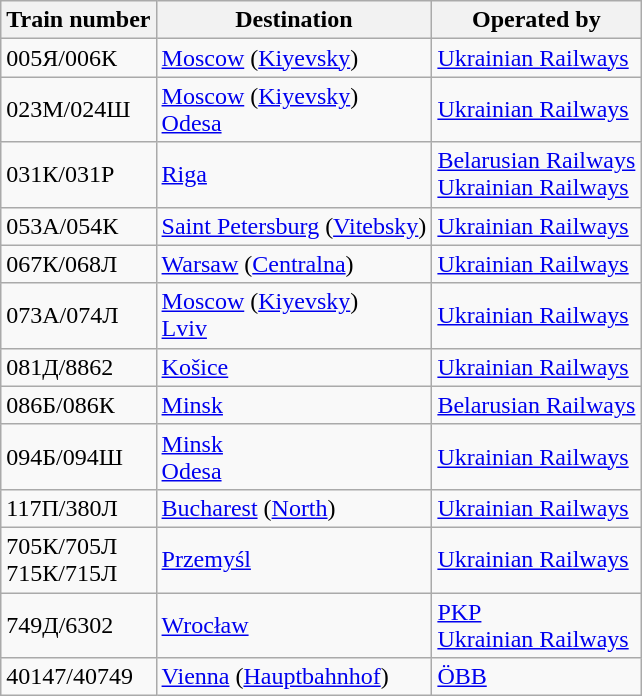<table class="wikitable">
<tr>
<th>Train number</th>
<th>Destination</th>
<th>Operated by</th>
</tr>
<tr>
<td>005Я/006К</td>
<td> <a href='#'>Moscow</a> (<a href='#'>Kiyevsky</a>)</td>
<td> <a href='#'>Ukrainian Railways</a></td>
</tr>
<tr>
<td>023М/024Ш</td>
<td> <a href='#'>Moscow</a> (<a href='#'>Kiyevsky</a>)<br> <a href='#'>Odesa</a></td>
<td> <a href='#'>Ukrainian Railways</a></td>
</tr>
<tr>
<td>031К/031Р</td>
<td> <a href='#'>Riga</a></td>
<td> <a href='#'>Belarusian Railways</a><br> <a href='#'>Ukrainian Railways</a></td>
</tr>
<tr>
<td>053А/054К</td>
<td> <a href='#'>Saint Petersburg</a> (<a href='#'>Vitebsky</a>)</td>
<td> <a href='#'>Ukrainian Railways</a></td>
</tr>
<tr>
<td>067К/068Л</td>
<td> <a href='#'>Warsaw</a> (<a href='#'>Centralna</a>)</td>
<td> <a href='#'>Ukrainian Railways</a></td>
</tr>
<tr>
<td>073А/074Л</td>
<td> <a href='#'>Moscow</a> (<a href='#'>Kiyevsky</a>)<br> <a href='#'>Lviv</a></td>
<td> <a href='#'>Ukrainian Railways</a></td>
</tr>
<tr>
<td>081Д/8862</td>
<td> <a href='#'>Košice</a></td>
<td> <a href='#'>Ukrainian Railways</a></td>
</tr>
<tr>
<td>086Б/086К</td>
<td> <a href='#'>Minsk</a></td>
<td> <a href='#'>Belarusian Railways</a></td>
</tr>
<tr>
<td>094Б/094Ш</td>
<td> <a href='#'>Minsk</a><br> <a href='#'>Odesa</a></td>
<td> <a href='#'>Ukrainian Railways</a></td>
</tr>
<tr>
<td>117П/380Л</td>
<td> <a href='#'>Bucharest</a> (<a href='#'>North</a>)</td>
<td> <a href='#'>Ukrainian Railways</a></td>
</tr>
<tr>
<td>705К/705Л<br>715К/715Л</td>
<td> <a href='#'>Przemyśl</a></td>
<td> <a href='#'>Ukrainian Railways</a></td>
</tr>
<tr>
<td>749Д/6302</td>
<td> <a href='#'>Wrocław</a></td>
<td> <a href='#'>PKP</a><br> <a href='#'>Ukrainian Railways</a></td>
</tr>
<tr>
<td>40147/40749</td>
<td> <a href='#'>Vienna</a> (<a href='#'>Hauptbahnhof</a>)</td>
<td> <a href='#'>ÖBB</a></td>
</tr>
</table>
